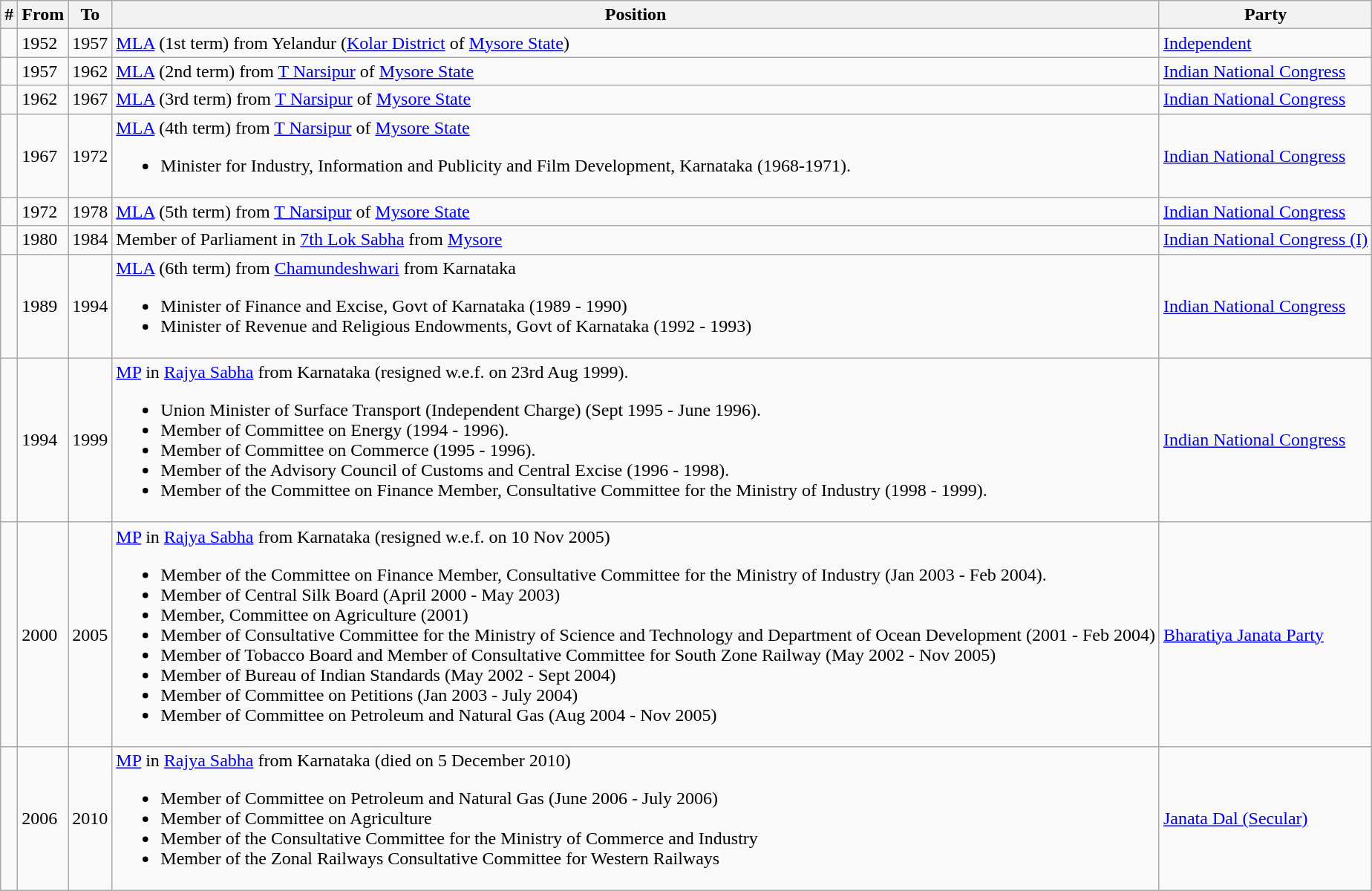<table class="wikitable">
<tr>
<th>#</th>
<th>From</th>
<th>To</th>
<th>Position</th>
<th>Party</th>
</tr>
<tr>
<td></td>
<td>1952</td>
<td>1957</td>
<td><a href='#'>MLA</a> (1st term) from Yelandur (<a href='#'>Kolar District</a> of <a href='#'>Mysore State</a>)</td>
<td><a href='#'>Independent</a></td>
</tr>
<tr>
<td></td>
<td>1957</td>
<td>1962</td>
<td><a href='#'>MLA</a> (2nd term) from <a href='#'>T Narsipur</a> of <a href='#'>Mysore State</a></td>
<td><a href='#'>Indian National Congress</a></td>
</tr>
<tr>
<td></td>
<td>1962</td>
<td>1967</td>
<td><a href='#'>MLA</a> (3rd term) from <a href='#'>T Narsipur</a> of <a href='#'>Mysore State</a></td>
<td><a href='#'>Indian National Congress</a></td>
</tr>
<tr>
<td></td>
<td>1967</td>
<td>1972</td>
<td><a href='#'>MLA</a> (4th term) from <a href='#'>T Narsipur</a> of <a href='#'>Mysore State</a><br><ul><li>Minister for Industry, Information and Publicity and Film Development, Karnataka (1968-1971).</li></ul></td>
<td><a href='#'>Indian National Congress</a></td>
</tr>
<tr>
<td></td>
<td>1972</td>
<td>1978</td>
<td><a href='#'>MLA</a>  (5th term) from <a href='#'>T Narsipur</a> of <a href='#'>Mysore State</a></td>
<td><a href='#'>Indian National Congress</a></td>
</tr>
<tr>
<td></td>
<td>1980</td>
<td>1984</td>
<td>Member of Parliament in <a href='#'>7th Lok Sabha</a> from <a href='#'>Mysore</a></td>
<td><a href='#'>Indian National Congress (I)</a></td>
</tr>
<tr>
<td></td>
<td>1989</td>
<td>1994</td>
<td><a href='#'>MLA</a>  (6th term) from <a href='#'>Chamundeshwari</a> from Karnataka<br><ul><li>Minister of Finance and Excise, Govt of Karnataka (1989 - 1990)</li><li>Minister of Revenue and Religious Endowments, Govt of Karnataka (1992 - 1993)</li></ul></td>
<td><a href='#'>Indian National Congress</a></td>
</tr>
<tr>
<td></td>
<td>1994</td>
<td>1999</td>
<td><a href='#'>MP</a> in <a href='#'>Rajya Sabha</a> from Karnataka (resigned w.e.f. on 23rd Aug 1999).<br><ul><li>Union Minister of Surface Transport (Independent Charge) (Sept 1995 - June 1996).</li><li>Member of Committee on Energy (1994 - 1996).</li><li>Member of Committee on Commerce (1995 - 1996).</li><li>Member of the Advisory Council of Customs and Central Excise (1996 - 1998).</li><li>Member of the Committee on Finance Member, Consultative Committee for the Ministry of Industry (1998 - 1999).</li></ul></td>
<td><a href='#'>Indian National Congress</a></td>
</tr>
<tr>
<td></td>
<td>2000</td>
<td>2005</td>
<td><a href='#'>MP</a> in <a href='#'>Rajya Sabha</a> from Karnataka (resigned w.e.f. on 10 Nov 2005)<br><ul><li>Member of the Committee on Finance Member, Consultative Committee for the Ministry of Industry (Jan 2003 - Feb 2004).</li><li>Member of Central Silk Board (April 2000 - May 2003)</li><li>Member, Committee on Agriculture (2001)</li><li>Member of Consultative Committee for the Ministry of Science and Technology and Department of Ocean Development (2001 - Feb 2004)</li><li>Member of Tobacco Board and Member of Consultative Committee for South Zone Railway (May 2002 - Nov 2005)</li><li>Member of Bureau of Indian Standards (May 2002 - Sept 2004)</li><li>Member of Committee on Petitions (Jan 2003 - July 2004)</li><li>Member of Committee on Petroleum and Natural Gas (Aug 2004 - Nov 2005)</li></ul></td>
<td><a href='#'>Bharatiya Janata Party</a></td>
</tr>
<tr>
<td></td>
<td>2006</td>
<td>2010</td>
<td><a href='#'>MP</a> in <a href='#'>Rajya Sabha</a> from Karnataka (died on 5 December 2010)<br><ul><li>Member of Committee on Petroleum and Natural Gas (June 2006 - July 2006)</li><li>Member of Committee on Agriculture</li><li>Member of the Consultative Committee for the Ministry of Commerce and Industry</li><li>Member of the Zonal Railways Consultative Committee for Western Railways</li></ul></td>
<td><a href='#'>Janata Dal (Secular)</a></td>
</tr>
</table>
